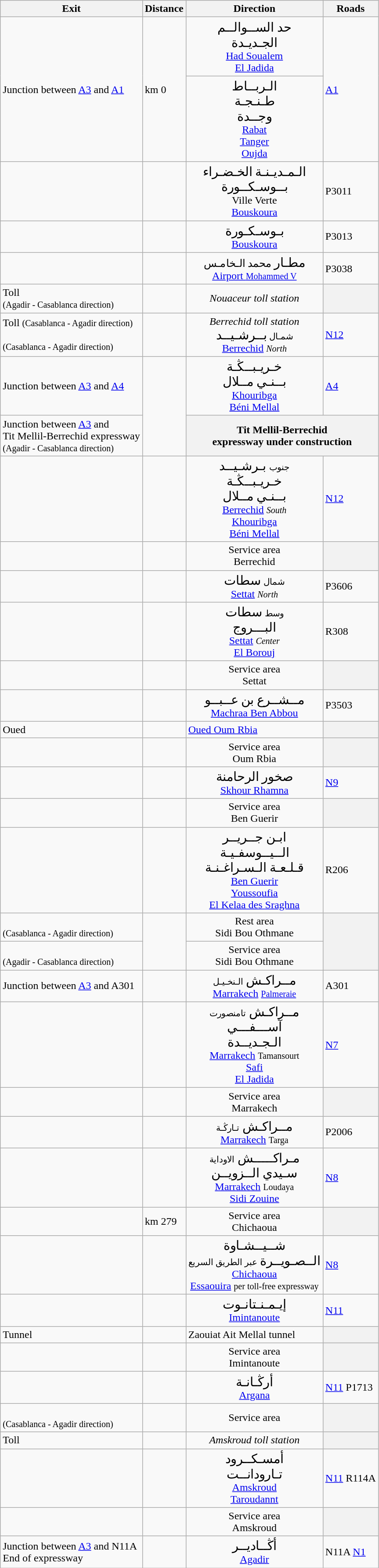<table class="wikitable">
<tr>
<th>Exit</th>
<th>Distance</th>
<th>Direction</th>
<th>Roads</th>
</tr>
<tr>
<td rowspan="2"> Junction between <a href='#'><span>A3</span></a> and <a href='#'><span>A1</span></a></td>
<td rowspan="2">km 0</td>
<td style="text-align:center;"><big>حد الســوالــم<br>الجـديـدة</big><br><a href='#'>Had Soualem</a><br><a href='#'>El Jadida</a></td>
<td rowspan="2"><a href='#'><span>A1</span></a></td>
</tr>
<tr>
<td style="text-align:center;"><big>الـربــاط<br>طـنـجـة<br>وجــدة</big><br><a href='#'>Rabat</a><br><a href='#'>Tanger</a><br><a href='#'>Oujda</a></td>
</tr>
<tr>
<td></td>
<td></td>
<td style="text-align:center;"><big>الـمـديـنـة الخـضـراء<br>بــوسـكــورة</big><br>Ville Verte<br><a href='#'>Bouskoura</a></td>
<td><span>P3011</span></td>
</tr>
<tr>
<td></td>
<td></td>
<td style="text-align:center;"><big>بـوسـكـورة</big><br><a href='#'>Bouskoura</a></td>
<td><span>P3013</span></td>
</tr>
<tr>
<td></td>
<td></td>
<td style="text-align:center;"><big>مطـار<small> محمد الـخامـس</small></big> <br><a href='#'>Airport <small>Mohammed V</small></a> </td>
<td><span>P3038</span></td>
</tr>
<tr>
<td> Toll<br><small>(Agadir - Casablanca direction)</small></td>
<td></td>
<td style="text-align:center;"><em>Nouaceur toll station</em></td>
<th></th>
</tr>
<tr>
<td> Toll <small>(Casablanca - Agadir direction)</small><br><br><small>(Casablanca - Agadir direction)</small></td>
<td></td>
<td style="text-align:center;"><em>Berrechid toll station</em><br> <small>شمـال</small> <big>بــرشـيــد</big><br><a href='#'>Berrechid</a> <small><em>North</em></small></td>
<td><a href='#'><span>N12</span></a></td>
</tr>
<tr>
<td> Junction between <a href='#'><span>A3</span></a> and <a href='#'><span>A4</span></a></td>
<td rowspan="2"></td>
<td style="text-align:center;"><big>خـريـبــڭـة <br>بــنـي مــلال</big><br><a href='#'>Khouribga</a><br><a href='#'>Béni Mellal</a></td>
<td><a href='#'><span>A4</span></a></td>
</tr>
<tr>
<td>  Junction between <a href='#'><span>A3</span></a> and<br>Tit Mellil-Berrechid expressway<br><small>(Agadir - Casablanca direction)</small></td>
<th colspan="2" style="text-align:center;">Tit Mellil-Berrechid<br>expressway under construction</th>
</tr>
<tr>
<td></td>
<td></td>
<td style="text-align:center;"><small>جنوب</small><big> بـرشـيــد<br> خـريـبــڭـة <br>بــنـي مــلال</big><br><a href='#'>Berrechid</a> <small><em>South</em></small><br><a href='#'>Khouribga</a><br><a href='#'>Béni Mellal</a></td>
<td><a href='#'><span>N12</span></a></td>
</tr>
<tr>
<td></td>
<td></td>
<td style="text-align:center;">Service area<br>Berrechid</td>
<th></th>
</tr>
<tr>
<td></td>
<td></td>
<td style="text-align:center;"><small>شمال</small> <big>سطات</big><br><a href='#'>Settat</a> <small><em>North</em></small></td>
<td><span>P3606</span></td>
</tr>
<tr>
<td></td>
<td></td>
<td style="text-align:center;"><small>وسط</small> <big>سطات<br>البـــروج</big><br><a href='#'>Settat</a> <small><em>Center</em></small><br><a href='#'>El Borouj</a></td>
<td><span>R308</span></td>
</tr>
<tr>
<td></td>
<td></td>
<td style="text-align:center;">Service area<br>Settat</td>
<th></th>
</tr>
<tr>
<td></td>
<td></td>
<td style="text-align:center;"><big>مــشــرع بن عــبــو</big><br><a href='#'>Machraa Ben Abbou</a></td>
<td><span>P3503</span></td>
</tr>
<tr>
<td> Oued</td>
<td></td>
<td><a href='#'>Oued Oum Rbia</a></td>
<th></th>
</tr>
<tr>
<td></td>
<td></td>
<td style="text-align:center;">Service area<br>Oum Rbia</td>
<th></th>
</tr>
<tr>
<td></td>
<td></td>
<td style="text-align:center;"><big>صخور الرحامنة</big><br><a href='#'>Skhour Rhamna</a></td>
<td><a href='#'><span>N9</span></a></td>
</tr>
<tr>
<td></td>
<td></td>
<td style="text-align:center;">Service area<br>Ben Guerir</td>
<th></th>
</tr>
<tr>
<td></td>
<td></td>
<td style="text-align:center;"><big>ابـن جــريــر<br>الــيــوسفـيـة<br>قـلـعـة الـسـراغـنـة</big><br><a href='#'>Ben Guerir</a><br><a href='#'>Youssoufia</a><br><a href='#'>El Kelaa des Sraghna</a></td>
<td><span>R206</span></td>
</tr>
<tr>
<td><br><small>(Casablanca - Agadir direction)</small></td>
<td rowspan="2"></td>
<td style="text-align:center;">Rest area<br>Sidi Bou Othmane</td>
<th rowspan="2"></th>
</tr>
<tr>
<td><br><small>(Agadir - Casablanca direction)</small></td>
<td style="text-align:center;">Service area<br>Sidi Bou Othmane</td>
</tr>
<tr>
<td> Junction between <a href='#'><span>A3</span></a> and <span>A301</span></td>
<td></td>
<td style="text-align:center;"><big>مــراكـش</big> <small>الـنخـيـل</small><br><a href='#'>Marrakech</a> <small><a href='#'>Palmeraie</a></small></td>
<td><span>A301</span></td>
</tr>
<tr>
<td></td>
<td></td>
<td style="text-align:center;"><big>مــراكـش </big><small>تامنصورت</small><big><br>آســـفـــي<br>الـجـديــدة</big><br><a href='#'>Marrakech</a> <small>Tamansourt</small><br><a href='#'>Safi</a><br><a href='#'>El Jadida</a></td>
<td><a href='#'><span>N7</span></a></td>
</tr>
<tr>
<td></td>
<td></td>
<td style="text-align:center;">Service area<br>Marrakech</td>
<th></th>
</tr>
<tr>
<td></td>
<td></td>
<td style="text-align:center;"><big>مــراكـش </big> <small>تـارڭـة</small> <br><a href='#'>Marrakech</a> <small>Targa</small></td>
<td><span>P2006</span></td>
</tr>
<tr>
<td></td>
<td></td>
<td style="text-align:center;"><big> مـراكـــــش </big><small>الاوداية</small><big><br>سـيدي الــزويــن </big><br><a href='#'>Marrakech</a> <small>Loudaya</small><br><a href='#'>Sidi Zouine</a></td>
<td><a href='#'><span>N8</span></a></td>
</tr>
<tr>
<td></td>
<td>km 279</td>
<td style="text-align:center;">Service area<br>Chichaoua</td>
<th></th>
</tr>
<tr>
<td></td>
<td></td>
<td style="text-align:center;"><big>شــيــشـاوة<br>الــصـويــرة</big> <small>عبر الطريق السريع  </small><br><a href='#'>Chichaoua</a><br><a href='#'>Essaouira</a> <small>per toll-free expressway</small></td>
<td><a href='#'><span>N8</span></a></td>
</tr>
<tr>
<td></td>
<td></td>
<td style="text-align:center;"><big>إيـمـنـتانـوت</big><br><a href='#'>Imintanoute</a></td>
<td><a href='#'><span>N11</span></a></td>
</tr>
<tr>
<td> Tunnel</td>
<td></td>
<td>Zaouiat Ait Mellal tunnel</td>
<th></th>
</tr>
<tr>
<td></td>
<td></td>
<td style="text-align:center;">Service area<br>Imintanoute</td>
<th></th>
</tr>
<tr>
<td></td>
<td></td>
<td style="text-align:center;"><big>أرڭـانـة</big><br><a href='#'>Argana</a></td>
<td><a href='#'><span>N11</span></a> <span>P1713</span></td>
</tr>
<tr>
<td><br><small>(Casablanca - Agadir direction)</small></td>
<td></td>
<td style="text-align:center;">Service area</td>
<th></th>
</tr>
<tr>
<td> Toll</td>
<td></td>
<td style="text-align:center;"><em>Amskroud toll station</em></td>
<th></th>
</tr>
<tr>
<td></td>
<td></td>
<td style="text-align:center;"><big>أمسـكــرود<br> تـارودانــت</big><br><a href='#'>Amskroud</a><br><a href='#'>Taroudannt</a></td>
<td><a href='#'><span>N11</span></a> <span>R114A</span></td>
</tr>
<tr>
<td></td>
<td></td>
<td style="text-align:center;">Service area<br>Amskroud</td>
<th></th>
</tr>
<tr>
<td> Junction between <a href='#'><span>A3</span></a> and <span>N11A</span><br>End of expressway</td>
<td></td>
<td style="text-align:center;"><big>أڭــاديــر</big><br><a href='#'>Agadir</a></td>
<td><span>N11A</span> <a href='#'><span>N1</span></a></td>
</tr>
</table>
